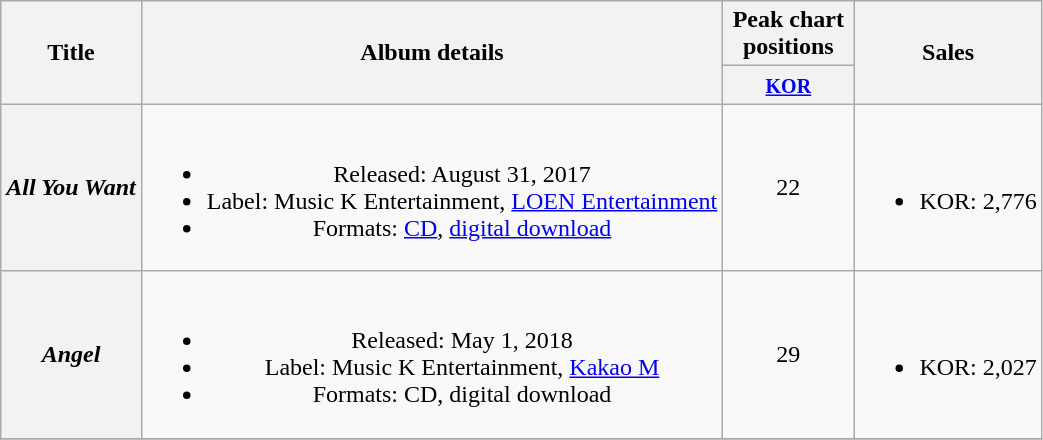<table class="wikitable plainrowheaders" style="text-align:center;">
<tr>
<th scope="col" rowspan="2">Title</th>
<th scope="col" rowspan="2">Album details</th>
<th scope="col" colspan="1" style="width:5em;">Peak chart positions</th>
<th scope="col" rowspan="2">Sales</th>
</tr>
<tr>
<th><small><a href='#'>KOR</a></small><br></th>
</tr>
<tr>
<th scope="row"><em>All You Want</em></th>
<td><br><ul><li>Released: August 31, 2017</li><li>Label: Music K Entertainment, <a href='#'>LOEN Entertainment</a></li><li>Formats: <a href='#'>CD</a>, <a href='#'>digital download</a></li></ul></td>
<td>22</td>
<td><br><ul><li>KOR: 2,776</li></ul></td>
</tr>
<tr>
<th scope="row"><em>Angel</em></th>
<td><br><ul><li>Released: May 1, 2018</li><li>Label: Music K Entertainment, <a href='#'>Kakao M</a></li><li>Formats: CD, digital download</li></ul></td>
<td>29</td>
<td><br><ul><li>KOR: 2,027</li></ul></td>
</tr>
<tr>
</tr>
</table>
